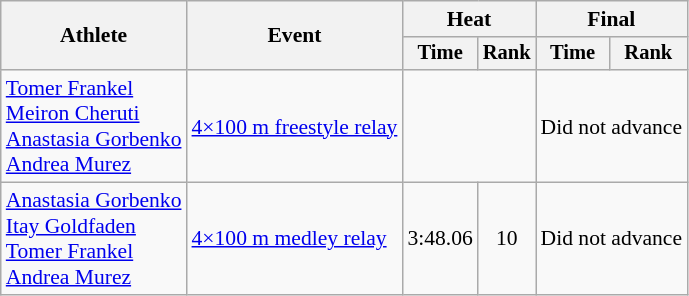<table class="wikitable" style="text-align:center; font-size:90%">
<tr>
<th rowspan=2>Athlete</th>
<th rowspan=2>Event</th>
<th colspan=2>Heat</th>
<th colspan=2>Final</th>
</tr>
<tr style="font-size:95%">
<th>Time</th>
<th>Rank</th>
<th>Time</th>
<th>Rank</th>
</tr>
<tr>
<td align=left><a href='#'>Tomer Frankel</a><br><a href='#'>Meiron Cheruti</a><br><a href='#'>Anastasia Gorbenko</a><br><a href='#'>Andrea Murez</a></td>
<td align=left><a href='#'>4×100 m freestyle relay</a></td>
<td colspan=2></td>
<td colspan=2>Did not advance</td>
</tr>
<tr>
<td align=left><a href='#'>Anastasia Gorbenko</a><br><a href='#'>Itay Goldfaden</a><br><a href='#'>Tomer Frankel</a><br><a href='#'>Andrea Murez</a></td>
<td align=left><a href='#'>4×100 m medley relay</a></td>
<td>3:48.06</td>
<td>10</td>
<td colspan=2>Did not advance</td>
</tr>
</table>
